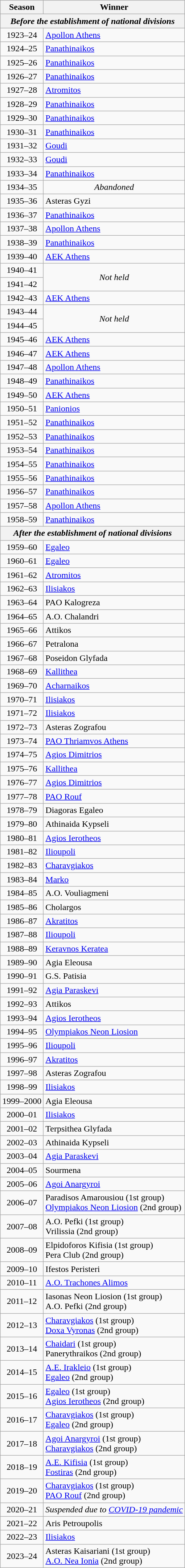<table class="wikitable" style="text-align:left;">
<tr>
<th>Season</th>
<th>Winner</th>
</tr>
<tr>
<th colspan="2" align="center"><em>Before the establishment of national divisions</em></th>
</tr>
<tr>
<td align="center">1923–24</td>
<td><a href='#'>Apollon Athens</a></td>
</tr>
<tr>
<td align="center">1924–25</td>
<td><a href='#'>Panathinaikos</a></td>
</tr>
<tr>
<td align="center">1925–26</td>
<td><a href='#'>Panathinaikos</a></td>
</tr>
<tr>
<td align="center">1926–27</td>
<td><a href='#'>Panathinaikos</a></td>
</tr>
<tr>
<td align="center">1927–28</td>
<td><a href='#'>Atromitos</a></td>
</tr>
<tr>
<td align="center">1928–29</td>
<td><a href='#'>Panathinaikos</a></td>
</tr>
<tr>
<td align="center">1929–30</td>
<td><a href='#'>Panathinaikos</a></td>
</tr>
<tr>
<td align="center">1930–31</td>
<td><a href='#'>Panathinaikos</a></td>
</tr>
<tr>
<td align="center">1931–32</td>
<td><a href='#'>Goudi</a></td>
</tr>
<tr>
<td align="center">1932–33</td>
<td><a href='#'>Goudi</a></td>
</tr>
<tr>
<td align="center">1933–34</td>
<td><a href='#'>Panathinaikos</a></td>
</tr>
<tr>
<td align="center">1934–35</td>
<td align="center"><em>Abandoned</em></td>
</tr>
<tr>
<td align="center">1935–36</td>
<td>Asteras Gyzi</td>
</tr>
<tr>
<td align="center">1936–37</td>
<td><a href='#'>Panathinaikos</a></td>
</tr>
<tr>
<td align="center">1937–38</td>
<td><a href='#'>Apollon Athens</a></td>
</tr>
<tr>
<td align="center">1938–39</td>
<td><a href='#'>Panathinaikos</a></td>
</tr>
<tr>
<td align="center">1939–40</td>
<td><a href='#'>AEK Athens</a></td>
</tr>
<tr>
<td align="center">1940–41</td>
<td rowspan="2" align="center"><em>Not held</em></td>
</tr>
<tr>
<td align="center">1941–42</td>
</tr>
<tr>
<td align="center">1942–43</td>
<td><a href='#'>AEK Athens</a></td>
</tr>
<tr>
<td align="center">1943–44</td>
<td rowspan="2" align="center"><em>Not held</em></td>
</tr>
<tr>
<td align="center">1944–45</td>
</tr>
<tr>
<td align="center">1945–46</td>
<td><a href='#'>AEK Athens</a></td>
</tr>
<tr>
<td align="center">1946–47</td>
<td><a href='#'>AEK Athens</a></td>
</tr>
<tr>
<td align="center">1947–48</td>
<td><a href='#'>Apollon Athens</a></td>
</tr>
<tr>
<td align="center">1948–49</td>
<td><a href='#'>Panathinaikos</a></td>
</tr>
<tr>
<td align="center">1949–50</td>
<td><a href='#'>AEK Athens</a></td>
</tr>
<tr>
<td align="center">1950–51</td>
<td><a href='#'>Panionios</a></td>
</tr>
<tr>
<td align="center">1951–52</td>
<td><a href='#'>Panathinaikos</a></td>
</tr>
<tr>
<td align="center">1952–53</td>
<td><a href='#'>Panathinaikos</a></td>
</tr>
<tr>
<td align="center">1953–54</td>
<td><a href='#'>Panathinaikos</a></td>
</tr>
<tr>
<td align="center">1954–55</td>
<td><a href='#'>Panathinaikos</a></td>
</tr>
<tr>
<td align="center">1955–56</td>
<td><a href='#'>Panathinaikos</a></td>
</tr>
<tr>
<td align="center">1956–57</td>
<td><a href='#'>Panathinaikos</a></td>
</tr>
<tr>
<td align="center">1957–58</td>
<td><a href='#'>Apollon Athens</a></td>
</tr>
<tr>
<td align="center">1958–59</td>
<td><a href='#'>Panathinaikos</a></td>
</tr>
<tr>
<th colspan="2" align="center"><em>After the establishment of national divisions</em></th>
</tr>
<tr>
<td align="center">1959–60</td>
<td><a href='#'>Egaleo</a></td>
</tr>
<tr>
<td align="center">1960–61</td>
<td><a href='#'>Egaleo</a></td>
</tr>
<tr>
<td align="center">1961–62</td>
<td><a href='#'>Atromitos</a></td>
</tr>
<tr>
<td align="center">1962–63</td>
<td><a href='#'>Ilisiakos</a></td>
</tr>
<tr>
<td align="center">1963–64</td>
<td>PAO Kalogreza</td>
</tr>
<tr>
<td align="center">1964–65</td>
<td>A.O. Chalandri</td>
</tr>
<tr>
<td align="center">1965–66</td>
<td>Attikos</td>
</tr>
<tr>
<td align="center">1966–67</td>
<td>Petralona</td>
</tr>
<tr>
<td align="center">1967–68</td>
<td>Poseidon Glyfada</td>
</tr>
<tr>
<td align="center">1968–69</td>
<td><a href='#'>Kallithea</a></td>
</tr>
<tr>
<td align="center">1969–70</td>
<td><a href='#'>Acharnaikos</a></td>
</tr>
<tr>
<td align="center">1970–71</td>
<td><a href='#'>Ilisiakos</a></td>
</tr>
<tr>
<td align="center">1971–72</td>
<td><a href='#'>Ilisiakos</a></td>
</tr>
<tr>
<td align="center">1972–73</td>
<td>Asteras Zografou</td>
</tr>
<tr>
<td align="center">1973–74</td>
<td><a href='#'>PAO Thriamvos Athens</a></td>
</tr>
<tr>
<td align="center">1974–75</td>
<td><a href='#'>Agios Dimitrios</a></td>
</tr>
<tr>
<td align="center">1975–76</td>
<td><a href='#'>Kallithea</a></td>
</tr>
<tr>
<td align="center">1976–77</td>
<td><a href='#'>Agios Dimitrios</a></td>
</tr>
<tr>
<td align="center">1977–78</td>
<td><a href='#'>PAO Rouf</a></td>
</tr>
<tr>
<td align="center">1978–79</td>
<td>Diagoras Egaleo</td>
</tr>
<tr>
<td align="center">1979–80</td>
<td>Athinaida Kypseli</td>
</tr>
<tr>
<td align="center">1980–81</td>
<td><a href='#'>Agios Ierotheos</a></td>
</tr>
<tr>
<td align="center">1981–82</td>
<td><a href='#'>Ilioupoli</a></td>
</tr>
<tr>
<td align="center">1982–83</td>
<td><a href='#'>Charavgiakos</a></td>
</tr>
<tr>
<td align="center">1983–84</td>
<td><a href='#'>Marko</a></td>
</tr>
<tr>
<td align="center">1984–85</td>
<td>A.O. Vouliagmeni</td>
</tr>
<tr>
<td align="center">1985–86</td>
<td>Cholargos</td>
</tr>
<tr>
<td align="center">1986–87</td>
<td><a href='#'>Akratitos</a></td>
</tr>
<tr>
<td align="center">1987–88</td>
<td><a href='#'>Ilioupoli</a></td>
</tr>
<tr>
<td align="center">1988–89</td>
<td><a href='#'>Keravnos Keratea</a></td>
</tr>
<tr>
<td align="center">1989–90</td>
<td>Agia Eleousa</td>
</tr>
<tr>
<td align="center">1990–91</td>
<td>G.S. Patisia</td>
</tr>
<tr>
<td align="center">1991–92</td>
<td><a href='#'>Agia Paraskevi</a></td>
</tr>
<tr>
<td align="center">1992–93</td>
<td>Attikos</td>
</tr>
<tr>
<td align="center">1993–94</td>
<td><a href='#'>Agios Ierotheos</a></td>
</tr>
<tr>
<td align="center">1994–95</td>
<td><a href='#'>Olympiakos Neon Liosion</a></td>
</tr>
<tr>
<td align="center">1995–96</td>
<td><a href='#'>Ilioupoli</a></td>
</tr>
<tr>
<td align="center">1996–97</td>
<td><a href='#'>Akratitos</a></td>
</tr>
<tr>
<td align="center">1997–98</td>
<td>Asteras Zografou</td>
</tr>
<tr>
<td align="center">1998–99</td>
<td><a href='#'>Ilisiakos</a></td>
</tr>
<tr>
<td align="center">1999–2000</td>
<td>Agia Eleousa</td>
</tr>
<tr>
<td align="center">2000–01</td>
<td><a href='#'>Ilisiakos</a></td>
</tr>
<tr>
<td align="center">2001–02</td>
<td>Terpsithea Glyfada</td>
</tr>
<tr>
<td align="center">2002–03</td>
<td>Athinaida Kypseli</td>
</tr>
<tr>
<td align="center">2003–04</td>
<td><a href='#'>Agia Paraskevi</a></td>
</tr>
<tr>
<td align="center">2004–05</td>
<td>Sourmena</td>
</tr>
<tr>
<td align="center">2005–06</td>
<td><a href='#'>Agoi Anargyroi</a></td>
</tr>
<tr>
<td align="center">2006–07</td>
<td>Paradisos Amarousiou (1st group)<br><a href='#'>Olympiakos Neon Liosion</a> (2nd group)</td>
</tr>
<tr>
<td align="center">2007–08</td>
<td>A.O. Pefki (1st group)<br>Vrilissia (2nd group)</td>
</tr>
<tr>
<td align="center">2008–09</td>
<td>Elpidoforos Kifisia (1st group)<br>Pera Club (2nd group)</td>
</tr>
<tr>
<td align="center">2009–10</td>
<td>Ifestos Peristeri</td>
</tr>
<tr>
<td align="center">2010–11</td>
<td><a href='#'>A.O. Trachones Alimos</a></td>
</tr>
<tr>
<td align="center">2011–12</td>
<td>Iasonas Neon Liosion (1st group)<br>A.O. Pefki (2nd group)</td>
</tr>
<tr>
<td align="center">2012–13</td>
<td><a href='#'>Charavgiakos</a> (1st group)<br><a href='#'>Doxa Vyronas</a> (2nd group)</td>
</tr>
<tr>
<td align="center">2013–14</td>
<td><a href='#'>Chaidari</a> (1st group)<br>Panerythraikos (2nd group)</td>
</tr>
<tr>
<td align="center">2014–15</td>
<td><a href='#'>A.E. Irakleio</a> (1st group)<br><a href='#'>Egaleo</a> (2nd group)</td>
</tr>
<tr>
<td align="center">2015–16</td>
<td><a href='#'>Egaleo</a> (1st group)<br><a href='#'>Agios Ierotheos</a> (2nd group)</td>
</tr>
<tr>
<td align="center">2016–17</td>
<td><a href='#'>Charavgiakos</a> (1st group)<br><a href='#'>Egaleo</a> (2nd group)</td>
</tr>
<tr>
<td align="center">2017–18</td>
<td><a href='#'>Agoi Anargyroi</a> (1st group)<br><a href='#'>Charavgiakos</a> (2nd group)</td>
</tr>
<tr>
<td align="center">2018–19</td>
<td><a href='#'>A.E. Kifisia</a> (1st group)<br><a href='#'>Fostiras</a> (2nd group)</td>
</tr>
<tr>
<td align="center">2019–20</td>
<td><a href='#'>Charavgiakos</a> (1st group)<br><a href='#'>PAO Rouf</a> (2nd group)</td>
</tr>
<tr>
<td align="center">2020–21</td>
<td align="center"><em>Suspended due to <a href='#'>COVID-19 pandemic</a></em></td>
</tr>
<tr>
<td align="center">2021–22</td>
<td>Aris Petroupolis</td>
</tr>
<tr>
<td align="center">2022–23</td>
<td><a href='#'>Ilisiakos</a></td>
</tr>
<tr>
<td align="center">2023–24</td>
<td>Asteras Kaisariani (1st group)<br><a href='#'>A.O. Nea Ionia</a> (2nd group)</td>
</tr>
</table>
